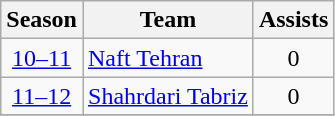<table class="wikitable" style="text-align: center;">
<tr>
<th>Season</th>
<th>Team</th>
<th>Assists</th>
</tr>
<tr>
<td><a href='#'>10–11</a></td>
<td align="left"><a href='#'>Naft Tehran</a></td>
<td>0</td>
</tr>
<tr>
<td><a href='#'>11–12</a></td>
<td align="left"><a href='#'>Shahrdari Tabriz</a></td>
<td>0</td>
</tr>
<tr>
</tr>
</table>
